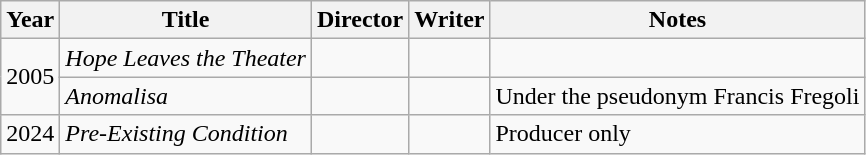<table class="wikitable">
<tr>
<th>Year</th>
<th>Title</th>
<th>Director</th>
<th>Writer</th>
<th scope="col" class="unsortable">Notes</th>
</tr>
<tr>
<td rowspan=2>2005</td>
<td><em>Hope Leaves the Theater</em></td>
<td></td>
<td></td>
<td></td>
</tr>
<tr>
<td><em>Anomalisa</em></td>
<td></td>
<td></td>
<td>Under the pseudonym Francis Fregoli</td>
</tr>
<tr>
<td>2024</td>
<td><em>Pre-Existing Condition</em></td>
<td></td>
<td></td>
<td>Producer only</td>
</tr>
</table>
